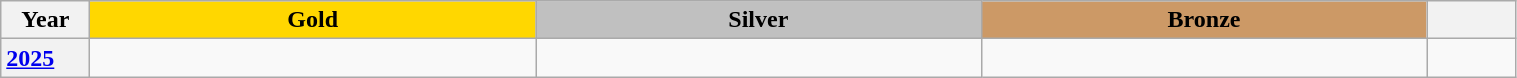<table class="wikitable unsortable" style="text-align:left; width:80%">
<tr>
<th scope="col" style="text-align:center; width:5%">Year</th>
<th scope="col" style="text-align:center; width:25%; background:gold">Gold</th>
<th scope="col" style="text-align:center; width:25%; background:silver">Silver</th>
<th scope="col" style="text-align:center; width:25%; background:#c96">Bronze</th>
<th scope="col" style="text-align:center; width:5%"></th>
</tr>
<tr>
<th scope="row" style="text-align:left"><a href='#'>2025</a></th>
<td></td>
<td></td>
<td></td>
<td></td>
</tr>
</table>
